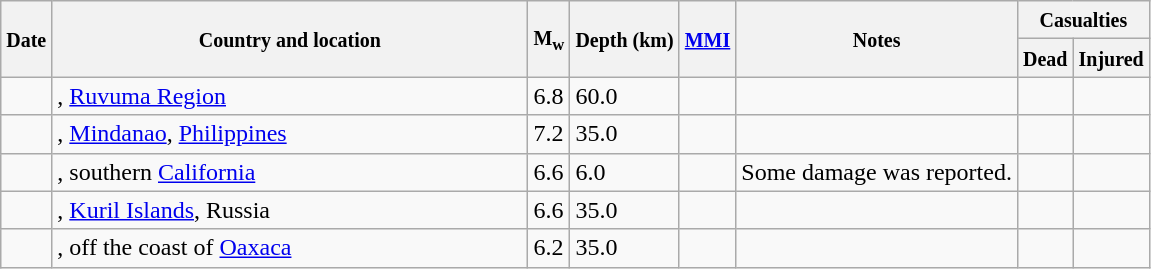<table class="wikitable sortable sort-under" style="border:1px black; margin-left:1em;">
<tr>
<th rowspan="2"><small>Date</small></th>
<th rowspan="2" style="width: 310px"><small>Country and location</small></th>
<th rowspan="2"><small>M<sub>w</sub></small></th>
<th rowspan="2"><small>Depth (km)</small></th>
<th rowspan="2"><small><a href='#'>MMI</a></small></th>
<th rowspan="2" class="unsortable"><small>Notes</small></th>
<th colspan="2"><small>Casualties</small></th>
</tr>
<tr>
<th><small>Dead</small></th>
<th><small>Injured</small></th>
</tr>
<tr>
<td></td>
<td>, <a href='#'>Ruvuma Region</a></td>
<td>6.8</td>
<td>60.0</td>
<td></td>
<td></td>
<td></td>
<td></td>
</tr>
<tr>
<td></td>
<td>, <a href='#'>Mindanao</a>, <a href='#'>Philippines</a></td>
<td>7.2</td>
<td>35.0</td>
<td></td>
<td></td>
<td></td>
<td></td>
</tr>
<tr>
<td></td>
<td>, southern <a href='#'>California</a></td>
<td>6.6</td>
<td>6.0</td>
<td></td>
<td>Some damage was reported.</td>
<td></td>
<td></td>
</tr>
<tr>
<td></td>
<td>, <a href='#'>Kuril Islands</a>, Russia</td>
<td>6.6</td>
<td>35.0</td>
<td></td>
<td></td>
<td></td>
<td></td>
</tr>
<tr>
<td></td>
<td>, off the coast of <a href='#'>Oaxaca</a></td>
<td>6.2</td>
<td>35.0</td>
<td></td>
<td></td>
<td></td>
<td></td>
</tr>
</table>
